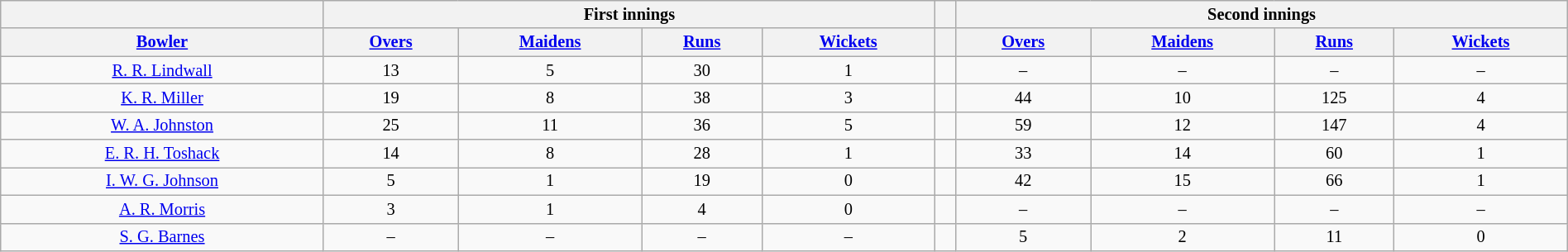<table class="wikitable" style="font-size: 85%; text-align: center; width: 100%;">
<tr>
<th></th>
<th colspan="4">First innings</th>
<th></th>
<th colspan="4">Second innings</th>
</tr>
<tr>
<th><a href='#'>Bowler</a></th>
<th><a href='#'>Overs</a></th>
<th><a href='#'>Maidens</a></th>
<th><a href='#'>Runs</a></th>
<th><a href='#'>Wickets</a></th>
<th></th>
<th><a href='#'>Overs</a></th>
<th><a href='#'>Maidens</a></th>
<th><a href='#'>Runs</a></th>
<th><a href='#'>Wickets</a></th>
</tr>
<tr>
<td><a href='#'>R. R. Lindwall</a></td>
<td>13</td>
<td>5</td>
<td>30</td>
<td>1</td>
<td></td>
<td>–</td>
<td>–</td>
<td>–</td>
<td>–</td>
</tr>
<tr>
<td><a href='#'>K. R. Miller</a></td>
<td>19</td>
<td>8</td>
<td>38</td>
<td>3</td>
<td></td>
<td>44</td>
<td>10</td>
<td>125</td>
<td>4</td>
</tr>
<tr>
<td><a href='#'>W. A. Johnston</a></td>
<td>25</td>
<td>11</td>
<td>36</td>
<td>5</td>
<td></td>
<td>59</td>
<td>12</td>
<td>147</td>
<td>4</td>
</tr>
<tr>
<td><a href='#'>E. R. H. Toshack</a></td>
<td>14</td>
<td>8</td>
<td>28</td>
<td>1</td>
<td></td>
<td>33</td>
<td>14</td>
<td>60</td>
<td>1</td>
</tr>
<tr>
<td><a href='#'>I. W. G. Johnson</a></td>
<td>5</td>
<td>1</td>
<td>19</td>
<td>0</td>
<td></td>
<td>42</td>
<td>15</td>
<td>66</td>
<td>1</td>
</tr>
<tr>
<td><a href='#'>A. R. Morris</a></td>
<td>3</td>
<td>1</td>
<td>4</td>
<td>0</td>
<td></td>
<td>–</td>
<td>–</td>
<td>–</td>
<td>–</td>
</tr>
<tr>
<td><a href='#'>S. G. Barnes</a></td>
<td>–</td>
<td>–</td>
<td>–</td>
<td>–</td>
<td></td>
<td>5</td>
<td>2</td>
<td>11</td>
<td>0</td>
</tr>
</table>
